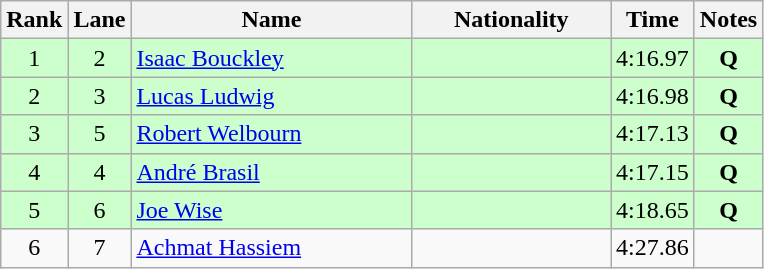<table class="wikitable sortable" style="text-align:center">
<tr>
<th>Rank</th>
<th>Lane</th>
<th style="width:180px">Name</th>
<th style="width:125px">Nationality</th>
<th>Time</th>
<th>Notes</th>
</tr>
<tr style="background:#cfc;">
<td>1</td>
<td>2</td>
<td style="text-align:left;"><a href='#'>Isaac Bouckley</a></td>
<td style="text-align:left;"></td>
<td>4:16.97</td>
<td><strong>Q</strong></td>
</tr>
<tr style="background:#cfc;">
<td>2</td>
<td>3</td>
<td style="text-align:left;"><a href='#'>Lucas Ludwig</a></td>
<td style="text-align:left;"></td>
<td>4:16.98</td>
<td><strong>Q</strong></td>
</tr>
<tr style="background:#cfc;">
<td>3</td>
<td>5</td>
<td style="text-align:left;"><a href='#'>Robert Welbourn</a></td>
<td style="text-align:left;"></td>
<td>4:17.13</td>
<td><strong>Q</strong></td>
</tr>
<tr style="background:#cfc;">
<td>4</td>
<td>4</td>
<td style="text-align:left;"><a href='#'>André Brasil</a></td>
<td style="text-align:left;"></td>
<td>4:17.15</td>
<td><strong>Q</strong></td>
</tr>
<tr style="background:#cfc;">
<td>5</td>
<td>6</td>
<td style="text-align:left;"><a href='#'>Joe Wise</a></td>
<td style="text-align:left;"></td>
<td>4:18.65</td>
<td><strong>Q</strong></td>
</tr>
<tr>
<td>6</td>
<td>7</td>
<td style="text-align:left;"><a href='#'>Achmat Hassiem</a></td>
<td style="text-align:left;"></td>
<td>4:27.86</td>
<td></td>
</tr>
</table>
